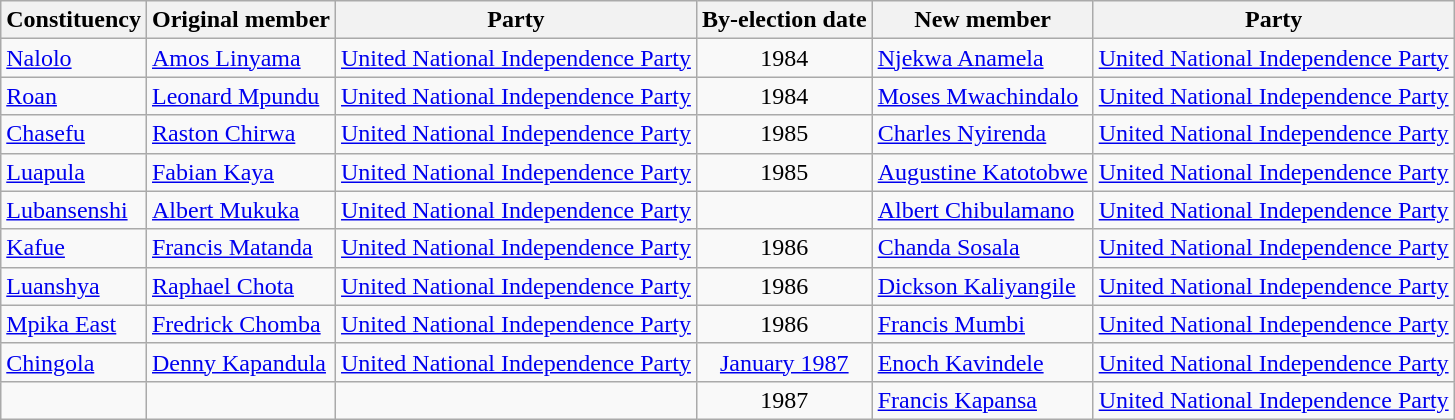<table class="wikitable sortable">
<tr>
<th>Constituency</th>
<th>Original member</th>
<th>Party</th>
<th>By-election date</th>
<th>New member</th>
<th>Party</th>
</tr>
<tr>
<td><a href='#'>Nalolo</a></td>
<td><a href='#'>Amos Linyama</a></td>
<td><a href='#'>United National Independence Party</a></td>
<td align=center>1984</td>
<td><a href='#'>Njekwa Anamela</a></td>
<td><a href='#'>United National Independence Party</a></td>
</tr>
<tr>
<td><a href='#'>Roan</a></td>
<td><a href='#'>Leonard Mpundu</a></td>
<td><a href='#'>United National Independence Party</a></td>
<td align=center>1984</td>
<td><a href='#'>Moses Mwachindalo</a></td>
<td><a href='#'>United National Independence Party</a></td>
</tr>
<tr>
<td><a href='#'>Chasefu</a></td>
<td><a href='#'>Raston Chirwa</a></td>
<td><a href='#'>United National Independence Party</a></td>
<td align=center>1985</td>
<td><a href='#'>Charles Nyirenda</a></td>
<td><a href='#'>United National Independence Party</a></td>
</tr>
<tr>
<td><a href='#'>Luapula</a></td>
<td><a href='#'>Fabian Kaya</a></td>
<td><a href='#'>United National Independence Party</a></td>
<td align=center>1985</td>
<td><a href='#'>Augustine Katotobwe</a></td>
<td><a href='#'>United National Independence Party</a></td>
</tr>
<tr>
<td><a href='#'>Lubansenshi</a></td>
<td><a href='#'>Albert Mukuka</a></td>
<td><a href='#'>United National Independence Party</a></td>
<td></td>
<td><a href='#'>Albert Chibulamano</a></td>
<td><a href='#'>United National Independence Party</a></td>
</tr>
<tr>
<td><a href='#'>Kafue</a></td>
<td><a href='#'>Francis Matanda</a></td>
<td><a href='#'>United National Independence Party</a></td>
<td align=center>1986</td>
<td><a href='#'>Chanda Sosala</a></td>
<td><a href='#'>United National Independence Party</a></td>
</tr>
<tr>
<td><a href='#'>Luanshya</a></td>
<td><a href='#'>Raphael Chota</a></td>
<td><a href='#'>United National Independence Party</a></td>
<td align=center>1986</td>
<td><a href='#'>Dickson Kaliyangile</a></td>
<td><a href='#'>United National Independence Party</a></td>
</tr>
<tr>
<td><a href='#'>Mpika East</a></td>
<td><a href='#'>Fredrick Chomba</a></td>
<td><a href='#'>United National Independence Party</a></td>
<td align=center>1986</td>
<td><a href='#'>Francis Mumbi</a></td>
<td><a href='#'>United National Independence Party</a></td>
</tr>
<tr>
<td><a href='#'>Chingola</a></td>
<td><a href='#'>Denny Kapandula</a></td>
<td><a href='#'>United National Independence Party</a></td>
<td align=center><a href='#'>January 1987</a></td>
<td><a href='#'>Enoch Kavindele</a></td>
<td><a href='#'>United National Independence Party</a></td>
</tr>
<tr>
<td></td>
<td></td>
<td></td>
<td align=center>1987</td>
<td><a href='#'>Francis Kapansa</a></td>
<td><a href='#'>United National Independence Party</a></td>
</tr>
</table>
